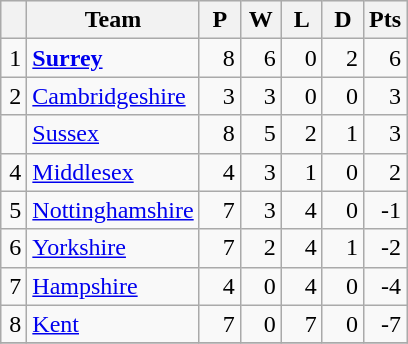<table class="wikitable" style="text-align:right;">
<tr bgcolor="#efefef">
<th width=10></th>
<th width=100>Team</th>
<th width=20>P</th>
<th width=20>W</th>
<th width=20>L</th>
<th width=20>D</th>
<th>Pts</th>
</tr>
<tr>
<td>1</td>
<td style="text-align:left;"><strong><a href='#'>Surrey</a></strong></td>
<td>8</td>
<td>6</td>
<td>0</td>
<td>2</td>
<td>6</td>
</tr>
<tr>
<td>2</td>
<td style="text-align:left;"><a href='#'>Cambridgeshire</a></td>
<td>3</td>
<td>3</td>
<td>0</td>
<td>0</td>
<td>3</td>
</tr>
<tr>
<td></td>
<td style="text-align:left;"><a href='#'>Sussex</a></td>
<td>8</td>
<td>5</td>
<td>2</td>
<td>1</td>
<td>3</td>
</tr>
<tr>
<td>4</td>
<td style="text-align:left;"><a href='#'>Middlesex</a></td>
<td>4</td>
<td>3</td>
<td>1</td>
<td>0</td>
<td>2</td>
</tr>
<tr>
<td>5</td>
<td style="text-align:left;"><a href='#'>Nottinghamshire</a></td>
<td>7</td>
<td>3</td>
<td>4</td>
<td>0</td>
<td>-1</td>
</tr>
<tr>
<td>6</td>
<td style="text-align:left;"><a href='#'>Yorkshire</a></td>
<td>7</td>
<td>2</td>
<td>4</td>
<td>1</td>
<td>-2</td>
</tr>
<tr>
<td>7</td>
<td style="text-align:left;"><a href='#'>Hampshire</a></td>
<td>4</td>
<td>0</td>
<td>4</td>
<td>0</td>
<td>-4</td>
</tr>
<tr>
<td>8</td>
<td style="text-align:left;"><a href='#'>Kent</a></td>
<td>7</td>
<td>0</td>
<td>7</td>
<td>0</td>
<td>-7</td>
</tr>
<tr>
</tr>
</table>
